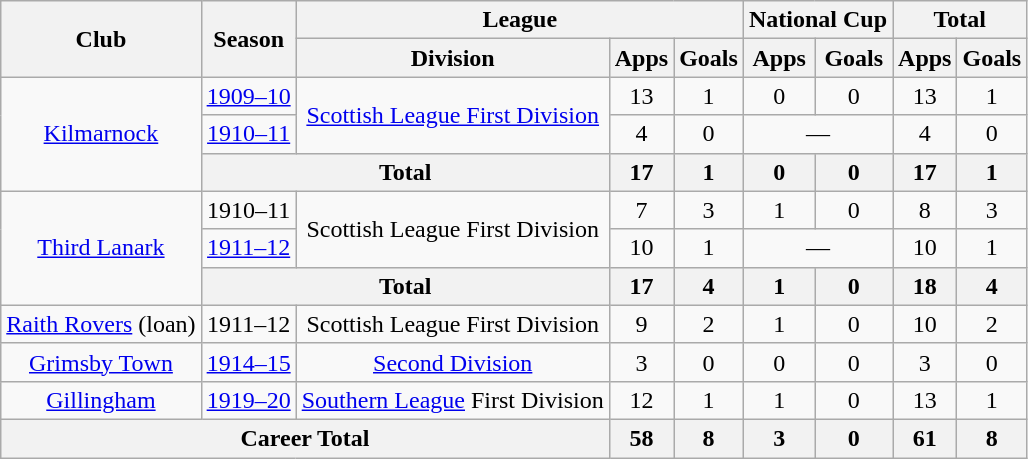<table class="wikitable" style="text-align: center;">
<tr>
<th rowspan="2">Club</th>
<th rowspan="2">Season</th>
<th colspan="3">League</th>
<th colspan="2">National Cup</th>
<th colspan="2">Total</th>
</tr>
<tr>
<th>Division</th>
<th>Apps</th>
<th>Goals</th>
<th>Apps</th>
<th>Goals</th>
<th>Apps</th>
<th>Goals</th>
</tr>
<tr>
<td rowspan="3"><a href='#'>Kilmarnock</a></td>
<td><a href='#'>1909–10</a></td>
<td rowspan="2"><a href='#'>Scottish League First Division</a></td>
<td>13</td>
<td>1</td>
<td>0</td>
<td>0</td>
<td>13</td>
<td>1</td>
</tr>
<tr>
<td><a href='#'>1910–11</a></td>
<td>4</td>
<td>0</td>
<td colspan="2">—</td>
<td>4</td>
<td>0</td>
</tr>
<tr>
<th colspan="2">Total</th>
<th>17</th>
<th>1</th>
<th>0</th>
<th>0</th>
<th>17</th>
<th>1</th>
</tr>
<tr>
<td rowspan="3"><a href='#'>Third Lanark</a></td>
<td>1910–11</td>
<td rowspan="2">Scottish League First Division</td>
<td>7</td>
<td>3</td>
<td>1</td>
<td>0</td>
<td>8</td>
<td>3</td>
</tr>
<tr>
<td><a href='#'>1911–12</a></td>
<td>10</td>
<td>1</td>
<td colspan="2">—</td>
<td>10</td>
<td>1</td>
</tr>
<tr>
<th colspan="2">Total</th>
<th>17</th>
<th>4</th>
<th>1</th>
<th>0</th>
<th>18</th>
<th>4</th>
</tr>
<tr>
<td><a href='#'>Raith Rovers</a> (loan)</td>
<td>1911–12</td>
<td>Scottish League First Division</td>
<td>9</td>
<td>2</td>
<td>1</td>
<td>0</td>
<td>10</td>
<td>2</td>
</tr>
<tr>
<td><a href='#'>Grimsby Town</a></td>
<td><a href='#'>1914–15</a></td>
<td><a href='#'>Second Division</a></td>
<td>3</td>
<td>0</td>
<td>0</td>
<td>0</td>
<td>3</td>
<td>0</td>
</tr>
<tr>
<td><a href='#'>Gillingham</a></td>
<td><a href='#'>1919–20</a></td>
<td><a href='#'>Southern League</a> First Division</td>
<td>12</td>
<td>1</td>
<td>1</td>
<td>0</td>
<td>13</td>
<td>1</td>
</tr>
<tr>
<th colspan="3">Career Total</th>
<th>58</th>
<th>8</th>
<th>3</th>
<th>0</th>
<th>61</th>
<th>8</th>
</tr>
</table>
